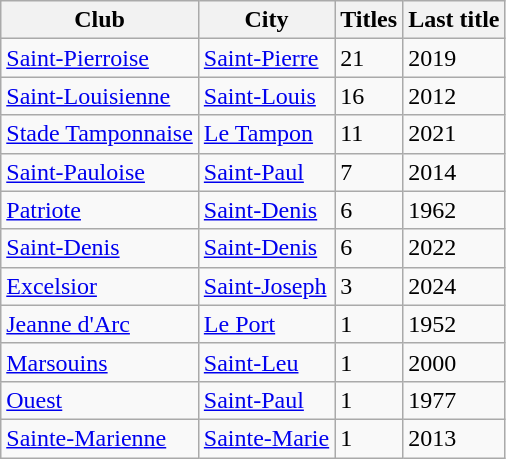<table class="wikitable">
<tr>
<th>Club</th>
<th>City</th>
<th>Titles</th>
<th>Last title</th>
</tr>
<tr>
<td><a href='#'>Saint-Pierroise</a></td>
<td><a href='#'>Saint-Pierre</a></td>
<td>21</td>
<td>2019</td>
</tr>
<tr>
<td><a href='#'>Saint-Louisienne</a></td>
<td><a href='#'>Saint-Louis</a></td>
<td>16</td>
<td>2012</td>
</tr>
<tr>
<td><a href='#'>Stade Tamponnaise</a></td>
<td><a href='#'>Le Tampon</a></td>
<td>11</td>
<td>2021</td>
</tr>
<tr>
<td><a href='#'>Saint-Pauloise</a></td>
<td><a href='#'>Saint-Paul</a></td>
<td>7</td>
<td>2014</td>
</tr>
<tr>
<td><a href='#'>Patriote</a></td>
<td><a href='#'>Saint-Denis</a></td>
<td>6</td>
<td>1962</td>
</tr>
<tr>
<td><a href='#'>Saint-Denis</a></td>
<td><a href='#'>Saint-Denis</a></td>
<td>6</td>
<td>2022</td>
</tr>
<tr>
<td><a href='#'>Excelsior</a></td>
<td><a href='#'>Saint-Joseph</a></td>
<td>3</td>
<td>2024</td>
</tr>
<tr>
<td><a href='#'>Jeanne d'Arc</a></td>
<td><a href='#'>Le Port</a></td>
<td>1</td>
<td>1952</td>
</tr>
<tr>
<td><a href='#'>Marsouins</a></td>
<td><a href='#'>Saint-Leu</a></td>
<td>1</td>
<td>2000</td>
</tr>
<tr>
<td><a href='#'>Ouest</a></td>
<td><a href='#'>Saint-Paul</a></td>
<td>1</td>
<td>1977</td>
</tr>
<tr>
<td><a href='#'>Sainte-Marienne</a></td>
<td><a href='#'>Sainte-Marie</a></td>
<td>1</td>
<td>2013</td>
</tr>
</table>
